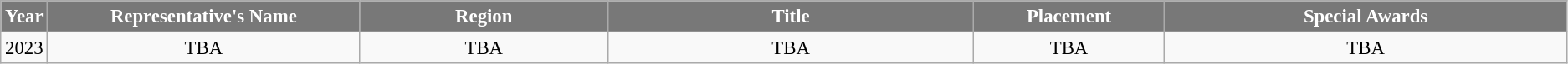<table class="wikitable sortable" style="font-size: 95%; text-align:center">
<tr>
<th style="background-color:#787878;color:#FFFFFF;">Year</th>
<th width="250" style="background-color:#787878;color:#FFFFFF;">Representative's Name</th>
<th width="200" style="background-color:#787878;color:#FFFFFF;">Region</th>
<th width="300" style="background-color:#787878;color:#FFFFFF;">Title</th>
<th width="150" style="background-color:#787878;color:#FFFFFF;">Placement</th>
<th width="330" style="background-color:#787878;color:#FFFFFF;">Special Awards</th>
</tr>
<tr>
<td>2023</td>
<td>TBA</td>
<td>TBA</td>
<td>TBA</td>
<td>TBA</td>
<td>TBA</td>
</tr>
</table>
